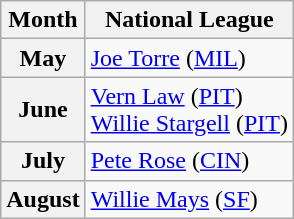<table class="wikitable">
<tr>
<th>Month</th>
<th>National League</th>
</tr>
<tr>
<th>May</th>
<td><a href='#'>Joe Torre</a> (<a href='#'>MIL</a>)</td>
</tr>
<tr>
<th>June</th>
<td><a href='#'>Vern Law</a> (<a href='#'>PIT</a>)<br><a href='#'>Willie Stargell</a> (<a href='#'>PIT</a>)</td>
</tr>
<tr>
<th>July</th>
<td><a href='#'>Pete Rose</a> (<a href='#'>CIN</a>)</td>
</tr>
<tr>
<th>August</th>
<td><a href='#'>Willie Mays</a> (<a href='#'>SF</a>)</td>
</tr>
</table>
